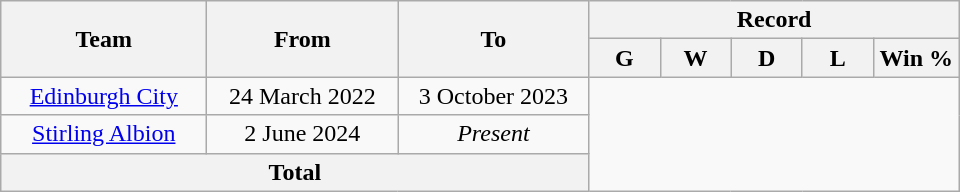<table class="wikitable" style="text-align: center">
<tr>
<th rowspan="2!" style="width:130px;">Team</th>
<th rowspan="2!" style="width:120px;">From</th>
<th rowspan="2!" style="width:120px;">To</th>
<th colspan=5>Record</th>
</tr>
<tr>
<th width=40>G</th>
<th width=40>W</th>
<th width=40>D</th>
<th width=40>L</th>
<th width=50>Win %</th>
</tr>
<tr>
<td align=center><a href='#'>Edinburgh City</a></td>
<td align=center>24 March 2022</td>
<td align=center>3 October 2023<br></td>
</tr>
<tr>
<td align=center><a href='#'>Stirling Albion</a></td>
<td align=center>2 June 2024</td>
<td align=center><em>Present</em><br></td>
</tr>
<tr>
<th colspan=3>Total<br></th>
</tr>
</table>
